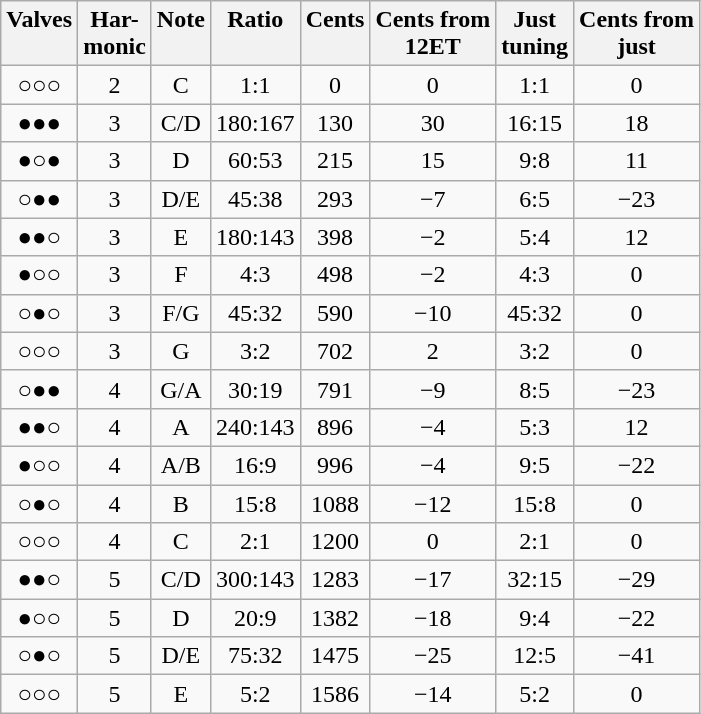<table class="wikitable" style="text-align: center">
<tr valign="top">
<th>Valves</th>
<th>Har-<br>monic</th>
<th>Note</th>
<th>Ratio</th>
<th>Cents</th>
<th>Cents from<br>12ET</th>
<th>Just<br>tuning</th>
<th>Cents from<br>just</th>
</tr>
<tr>
<td>○○○</td>
<td>2</td>
<td>C</td>
<td>1:1</td>
<td>0</td>
<td>0</td>
<td>1:1</td>
<td>0</td>
</tr>
<tr>
<td>●●●</td>
<td>3</td>
<td>C/D</td>
<td>180:167</td>
<td>130</td>
<td>30</td>
<td>16:15</td>
<td>18</td>
</tr>
<tr>
<td>●○●</td>
<td>3</td>
<td>D</td>
<td>60:53</td>
<td>215</td>
<td>15</td>
<td>9:8</td>
<td>11</td>
</tr>
<tr>
<td>○●●</td>
<td>3</td>
<td>D/E</td>
<td>45:38</td>
<td>293</td>
<td>−7</td>
<td>6:5</td>
<td>−23</td>
</tr>
<tr>
<td>●●○</td>
<td>3</td>
<td>E</td>
<td>180:143</td>
<td>398</td>
<td>−2</td>
<td>5:4</td>
<td>12</td>
</tr>
<tr>
<td>●○○</td>
<td>3</td>
<td>F</td>
<td>4:3</td>
<td>498</td>
<td>−2</td>
<td>4:3</td>
<td>0</td>
</tr>
<tr>
<td>○●○</td>
<td>3</td>
<td>F/G</td>
<td>45:32</td>
<td>590</td>
<td>−10</td>
<td>45:32</td>
<td>0</td>
</tr>
<tr>
<td>○○○</td>
<td>3</td>
<td>G</td>
<td>3:2</td>
<td>702</td>
<td>2</td>
<td>3:2</td>
<td>0</td>
</tr>
<tr>
<td>○●●</td>
<td>4</td>
<td>G/A</td>
<td>30:19</td>
<td>791</td>
<td>−9</td>
<td>8:5</td>
<td>−23</td>
</tr>
<tr>
<td>●●○</td>
<td>4</td>
<td>A</td>
<td>240:143</td>
<td>896</td>
<td>−4</td>
<td>5:3</td>
<td>12</td>
</tr>
<tr>
<td>●○○</td>
<td>4</td>
<td>A/B</td>
<td>16:9</td>
<td>996</td>
<td>−4</td>
<td>9:5</td>
<td>−22</td>
</tr>
<tr>
<td>○●○</td>
<td>4</td>
<td>B</td>
<td>15:8</td>
<td>1088</td>
<td>−12</td>
<td>15:8</td>
<td>0</td>
</tr>
<tr>
<td>○○○</td>
<td>4</td>
<td>C</td>
<td>2:1</td>
<td>1200</td>
<td>0</td>
<td>2:1</td>
<td>0</td>
</tr>
<tr>
<td>●●○</td>
<td>5</td>
<td>C/D</td>
<td>300:143</td>
<td>1283</td>
<td>−17</td>
<td>32:15</td>
<td>−29</td>
</tr>
<tr>
<td>●○○</td>
<td>5</td>
<td>D</td>
<td>20:9</td>
<td>1382</td>
<td>−18</td>
<td>9:4</td>
<td>−22</td>
</tr>
<tr>
<td>○●○</td>
<td>5</td>
<td>D/E</td>
<td>75:32</td>
<td>1475</td>
<td>−25</td>
<td>12:5</td>
<td>−41</td>
</tr>
<tr>
<td>○○○</td>
<td>5</td>
<td>E</td>
<td>5:2</td>
<td>1586</td>
<td>−14</td>
<td>5:2</td>
<td>0</td>
</tr>
</table>
